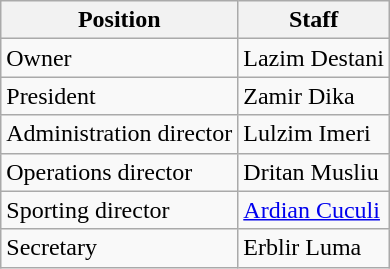<table class="wikitable">
<tr>
<th>Position</th>
<th>Staff</th>
</tr>
<tr>
<td>Owner</td>
<td>Lazim Destani</td>
</tr>
<tr>
<td>President</td>
<td>Zamir Dika</td>
</tr>
<tr>
<td>Administration director</td>
<td>Lulzim Imeri</td>
</tr>
<tr>
<td>Operations director</td>
<td>Dritan Musliu</td>
</tr>
<tr>
<td>Sporting director</td>
<td><a href='#'>Ardian Cuculi</a></td>
</tr>
<tr>
<td>Secretary</td>
<td>Erblir Luma</td>
</tr>
</table>
